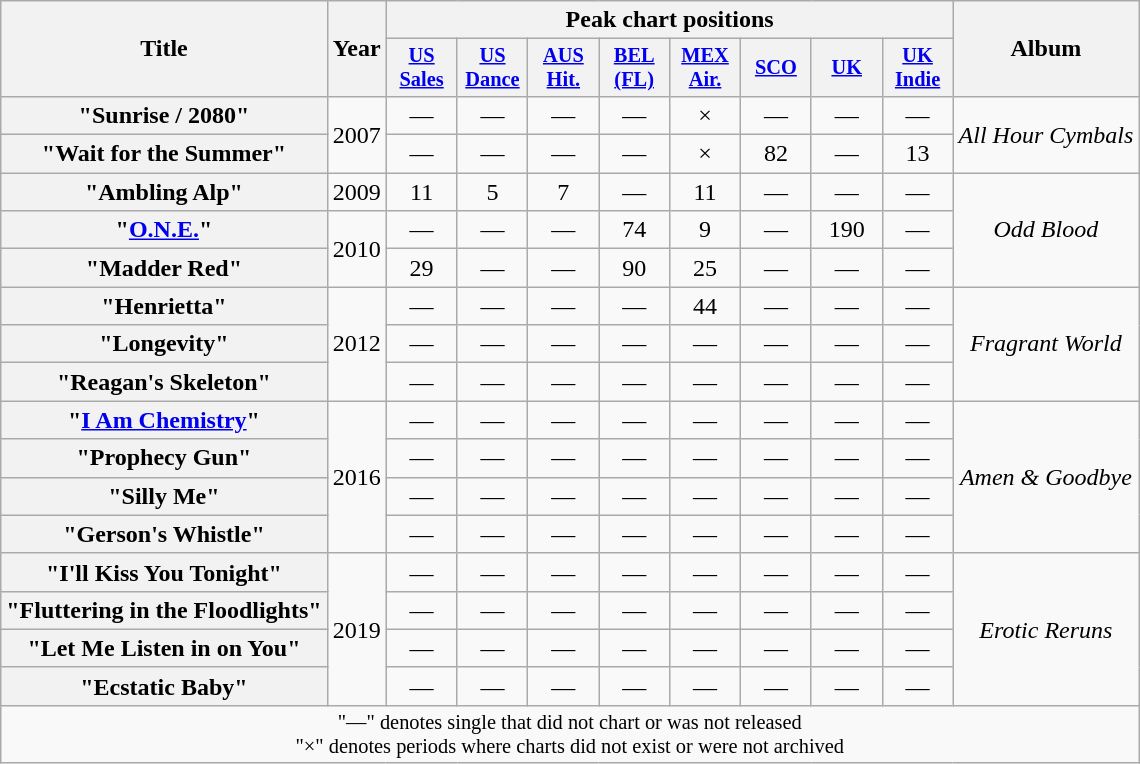<table class="wikitable plainrowheaders" style="text-align:center;">
<tr>
<th scope="col" rowspan="2">Title</th>
<th scope="col" rowspan="2">Year</th>
<th scope="col" colspan="8">Peak chart positions</th>
<th scope="col" rowspan="2">Album</th>
</tr>
<tr>
<th scope="col" style="width:3em;font-size:85%;"><a href='#'>US<br>Sales</a><br></th>
<th scope="col" style="width:3em;font-size:85%;"><a href='#'>US<br>Dance</a><br></th>
<th scope="col" style="width:3em;font-size:85%;"><a href='#'>AUS<br>Hit.</a><br></th>
<th scope="col" style="width:3em;font-size:85%;"><a href='#'>BEL<br>(FL)</a><br></th>
<th scope="col" style="width:3em;font-size:85%;"><a href='#'>MEX<br>Air.</a><br></th>
<th scope="col" style="width:3em;font-size:85%;"><a href='#'>SCO</a><br></th>
<th scope="col" style="width:3em;font-size:85%;"><a href='#'>UK</a><br></th>
<th scope="col" style="width:3em;font-size:85%;"><a href='#'>UK<br>Indie</a><br></th>
</tr>
<tr>
<th scope="row">"Sunrise / 2080"</th>
<td rowspan="2">2007</td>
<td>—</td>
<td>—</td>
<td>—</td>
<td>—</td>
<td>×</td>
<td>—</td>
<td>—</td>
<td>—</td>
<td rowspan="2"><em>All Hour Cymbals</em></td>
</tr>
<tr>
<th scope="row">"Wait for the Summer"</th>
<td>—</td>
<td>—</td>
<td>—</td>
<td>—</td>
<td>×</td>
<td>82</td>
<td>—</td>
<td>13</td>
</tr>
<tr>
<th scope="row">"Ambling Alp"</th>
<td>2009</td>
<td>11</td>
<td>5</td>
<td>7</td>
<td>—</td>
<td>11</td>
<td>—</td>
<td>—</td>
<td>—</td>
<td rowspan="3"><em>Odd Blood</em></td>
</tr>
<tr>
<th scope="row">"<a href='#'>O.N.E.</a>"</th>
<td rowspan="2">2010</td>
<td>—</td>
<td>—</td>
<td>—</td>
<td>74</td>
<td>9</td>
<td>—</td>
<td>190</td>
<td>—</td>
</tr>
<tr>
<th scope="row">"Madder Red"</th>
<td>29</td>
<td>—</td>
<td>—</td>
<td>90</td>
<td>25</td>
<td>—</td>
<td>—</td>
<td>—</td>
</tr>
<tr>
<th scope="row">"Henrietta"</th>
<td rowspan="3">2012</td>
<td>—</td>
<td>—</td>
<td>—</td>
<td>—</td>
<td>44</td>
<td>—</td>
<td>—</td>
<td>—</td>
<td rowspan="3"><em>Fragrant World</em></td>
</tr>
<tr>
<th scope="row">"Longevity"</th>
<td>—</td>
<td>—</td>
<td>—</td>
<td>—</td>
<td>—</td>
<td>—</td>
<td>—</td>
<td>—</td>
</tr>
<tr>
<th scope="row">"Reagan's Skeleton"</th>
<td>—</td>
<td>—</td>
<td>—</td>
<td>—</td>
<td>—</td>
<td>—</td>
<td>—</td>
<td>—</td>
</tr>
<tr>
<th scope="row">"<a href='#'>I Am Chemistry</a>"</th>
<td rowspan="4">2016</td>
<td>—</td>
<td>—</td>
<td>—</td>
<td>—</td>
<td>—</td>
<td>—</td>
<td>—</td>
<td>—</td>
<td rowspan="4"><em>Amen & Goodbye</em></td>
</tr>
<tr>
<th scope="row">"Prophecy Gun"</th>
<td>—</td>
<td>—</td>
<td>—</td>
<td>—</td>
<td>—</td>
<td>—</td>
<td>—</td>
<td>—</td>
</tr>
<tr>
<th scope="row">"Silly Me"</th>
<td>—</td>
<td>—</td>
<td>—</td>
<td>—</td>
<td>—</td>
<td>—</td>
<td>—</td>
<td>—</td>
</tr>
<tr>
<th scope="row">"Gerson's Whistle"</th>
<td>—</td>
<td>—</td>
<td>—</td>
<td>—</td>
<td>—</td>
<td>—</td>
<td>—</td>
<td>—</td>
</tr>
<tr>
<th scope="row">"I'll Kiss You Tonight"</th>
<td rowspan="4">2019</td>
<td>—</td>
<td>—</td>
<td>—</td>
<td>—</td>
<td>—</td>
<td>—</td>
<td>—</td>
<td>—</td>
<td rowspan="4"><em>Erotic Reruns</em></td>
</tr>
<tr>
<th scope="row">"Fluttering in the Floodlights"</th>
<td>—</td>
<td>—</td>
<td>—</td>
<td>—</td>
<td>—</td>
<td>—</td>
<td>—</td>
<td>—</td>
</tr>
<tr>
<th scope="row">"Let Me Listen in on You"</th>
<td>—</td>
<td>—</td>
<td>—</td>
<td>—</td>
<td>—</td>
<td>—</td>
<td>—</td>
<td>—</td>
</tr>
<tr>
<th scope="row">"Ecstatic Baby"</th>
<td>—</td>
<td>—</td>
<td>—</td>
<td>—</td>
<td>—</td>
<td>—</td>
<td>—</td>
<td>—</td>
</tr>
<tr>
<td colspan="13" style="text-align:center; font-size:85%;">"—" denotes single that did not chart or was not released<br>"×" denotes periods where charts did not exist or were not archived</td>
</tr>
</table>
